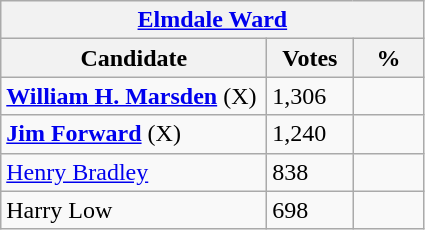<table class="wikitable">
<tr>
<th colspan="3"><a href='#'>Elmdale Ward</a></th>
</tr>
<tr>
<th style="width: 170px">Candidate</th>
<th style="width: 50px">Votes</th>
<th style="width: 40px">%</th>
</tr>
<tr>
<td><strong><a href='#'>William H. Marsden</a></strong> (X)</td>
<td>1,306</td>
<td></td>
</tr>
<tr>
<td><strong><a href='#'>Jim Forward</a></strong> (X)</td>
<td>1,240</td>
<td></td>
</tr>
<tr>
<td><a href='#'>Henry Bradley</a></td>
<td>838</td>
<td></td>
</tr>
<tr>
<td>Harry Low</td>
<td>698</td>
<td></td>
</tr>
</table>
